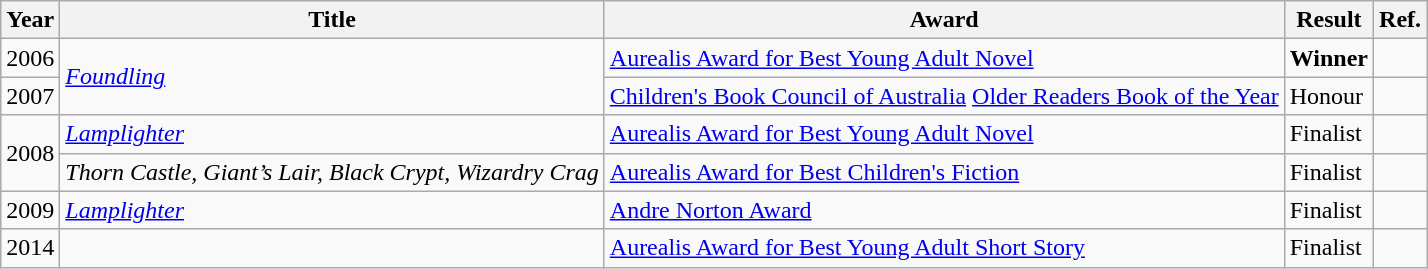<table class="wikitable sortable mw-collapsible">
<tr>
<th>Year</th>
<th>Title</th>
<th>Award</th>
<th>Result</th>
<th>Ref.</th>
</tr>
<tr>
<td>2006</td>
<td rowspan="2"><em><a href='#'>Foundling</a></em></td>
<td><a href='#'>Aurealis Award for Best Young Adult Novel</a></td>
<td><strong>Winner</strong></td>
<td></td>
</tr>
<tr>
<td>2007</td>
<td><a href='#'>Children's Book Council of Australia</a> <a href='#'>Older Readers Book of the Year</a></td>
<td>Honour</td>
<td></td>
</tr>
<tr>
<td rowspan="2">2008</td>
<td><em><a href='#'>Lamplighter</a></em></td>
<td><a href='#'>Aurealis Award for Best Young Adult Novel</a></td>
<td>Finalist</td>
<td></td>
</tr>
<tr>
<td><em>Thorn Castle, Giant’s Lair, Black Crypt, Wizardry Crag</em></td>
<td><a href='#'>Aurealis Award for Best Children's Fiction</a></td>
<td>Finalist</td>
<td></td>
</tr>
<tr>
<td>2009</td>
<td><em><a href='#'>Lamplighter</a></em></td>
<td><a href='#'>Andre Norton Award</a></td>
<td>Finalist</td>
<td></td>
</tr>
<tr>
<td>2014</td>
<td></td>
<td><a href='#'>Aurealis Award for Best Young Adult Short Story</a></td>
<td>Finalist</td>
<td></td>
</tr>
</table>
